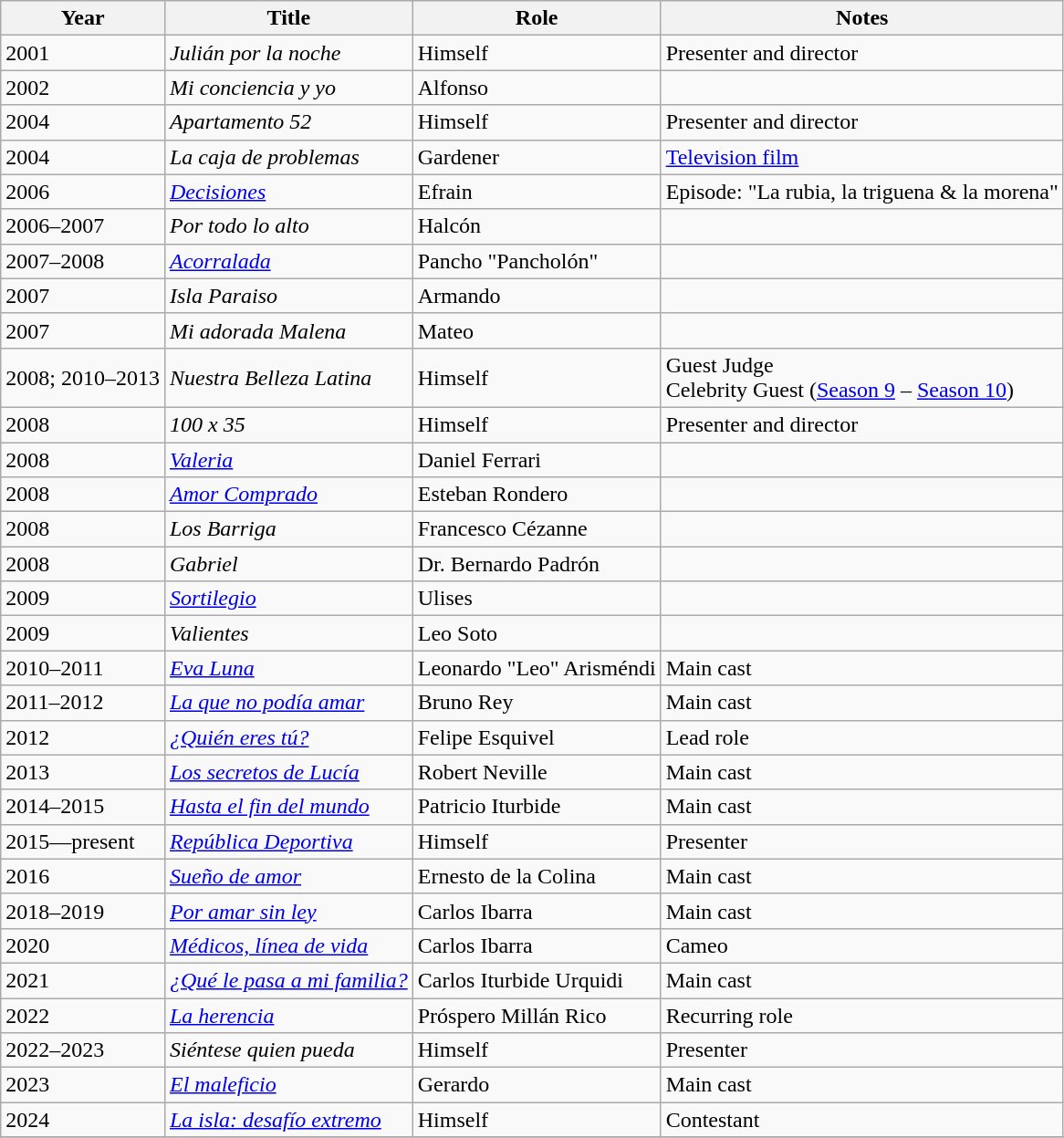<table class="wikitable sortable">
<tr>
<th>Year</th>
<th>Title</th>
<th>Role</th>
<th>Notes</th>
</tr>
<tr>
<td>2001</td>
<td><em>Julián por la noche</em></td>
<td>Himself</td>
<td>Presenter and director</td>
</tr>
<tr>
<td>2002</td>
<td><em>Mi conciencia y yo</em></td>
<td>Alfonso</td>
<td></td>
</tr>
<tr>
<td>2004</td>
<td><em>Apartamento 52</em></td>
<td>Himself</td>
<td>Presenter and director</td>
</tr>
<tr>
<td>2004</td>
<td><em>La caja de problemas</em></td>
<td>Gardener</td>
<td><a href='#'>Television film</a></td>
</tr>
<tr>
<td>2006</td>
<td><em><a href='#'>Decisiones</a></em></td>
<td>Efrain</td>
<td>Episode: "La rubia, la triguena & la morena"</td>
</tr>
<tr>
<td>2006–2007</td>
<td><em>Por todo lo alto</em></td>
<td>Halcón</td>
<td></td>
</tr>
<tr>
<td>2007–2008</td>
<td><em><a href='#'>Acorralada</a></em></td>
<td>Pancho "Pancholón"</td>
<td></td>
</tr>
<tr>
<td>2007</td>
<td><em>Isla Paraiso</em></td>
<td>Armando</td>
<td></td>
</tr>
<tr>
<td>2007</td>
<td><em>Mi adorada Malena</em></td>
<td>Mateo</td>
<td></td>
</tr>
<tr>
<td>2008; 2010–2013</td>
<td><em>Nuestra Belleza Latina</em></td>
<td>Himself</td>
<td>Guest Judge <br> Celebrity Guest (<a href='#'>Season 9</a> – <a href='#'>Season 10</a>)</td>
</tr>
<tr>
<td>2008</td>
<td><em>100 x 35</em></td>
<td>Himself</td>
<td>Presenter and director</td>
</tr>
<tr>
<td>2008</td>
<td><em><a href='#'>Valeria</a></em></td>
<td>Daniel Ferrari</td>
<td></td>
</tr>
<tr>
<td>2008</td>
<td><em><a href='#'>Amor Comprado</a></em></td>
<td>Esteban Rondero</td>
<td></td>
</tr>
<tr>
<td>2008</td>
<td><em>Los Barriga</em></td>
<td>Francesco Cézanne</td>
<td></td>
</tr>
<tr>
<td>2008</td>
<td><em>Gabriel</em></td>
<td>Dr. Bernardo Padrón</td>
<td></td>
</tr>
<tr>
<td>2009</td>
<td><em><a href='#'>Sortilegio</a></em></td>
<td>Ulises</td>
<td></td>
</tr>
<tr>
<td>2009</td>
<td><em>Valientes</em></td>
<td>Leo Soto</td>
<td></td>
</tr>
<tr>
<td>2010–2011</td>
<td><em><a href='#'>Eva Luna</a></em></td>
<td>Leonardo "Leo" Arisméndi</td>
<td>Main cast</td>
</tr>
<tr>
<td>2011–2012</td>
<td><em><a href='#'>La que no podía amar</a></em></td>
<td>Bruno Rey</td>
<td>Main cast</td>
</tr>
<tr>
<td>2012</td>
<td><em><a href='#'>¿Quién eres tú?</a></em></td>
<td>Felipe Esquivel</td>
<td>Lead role</td>
</tr>
<tr>
<td>2013</td>
<td><em><a href='#'>Los secretos de Lucía</a></em></td>
<td>Robert Neville</td>
<td>Main cast</td>
</tr>
<tr>
<td>2014–2015</td>
<td><em><a href='#'>Hasta el fin del mundo</a></em></td>
<td>Patricio Iturbide</td>
<td>Main cast</td>
</tr>
<tr>
<td>2015—present</td>
<td><em><a href='#'>República Deportiva</a></em></td>
<td>Himself</td>
<td>Presenter</td>
</tr>
<tr>
<td>2016</td>
<td><em><a href='#'>Sueño de amor</a></em></td>
<td>Ernesto de la Colina</td>
<td>Main cast</td>
</tr>
<tr>
<td>2018–2019</td>
<td><em><a href='#'>Por amar sin ley</a></em></td>
<td>Carlos Ibarra</td>
<td>Main cast</td>
</tr>
<tr>
<td>2020</td>
<td><em><a href='#'>Médicos, línea de vida</a></em></td>
<td>Carlos Ibarra</td>
<td>Cameo</td>
</tr>
<tr>
<td>2021</td>
<td><em><a href='#'>¿Qué le pasa a mi familia?</a></em></td>
<td>Carlos Iturbide Urquidi</td>
<td>Main cast</td>
</tr>
<tr>
<td>2022</td>
<td><em><a href='#'>La herencia</a></em></td>
<td>Próspero Millán Rico</td>
<td>Recurring role</td>
</tr>
<tr>
<td>2022–2023</td>
<td><em>Siéntese quien pueda</em></td>
<td>Himself</td>
<td>Presenter</td>
</tr>
<tr>
<td>2023</td>
<td><em><a href='#'>El maleficio</a></em></td>
<td>Gerardo</td>
<td>Main cast</td>
</tr>
<tr>
<td>2024</td>
<td><em><a href='#'>La isla: desafío extremo</a></em></td>
<td>Himself</td>
<td>Contestant</td>
</tr>
<tr>
</tr>
</table>
